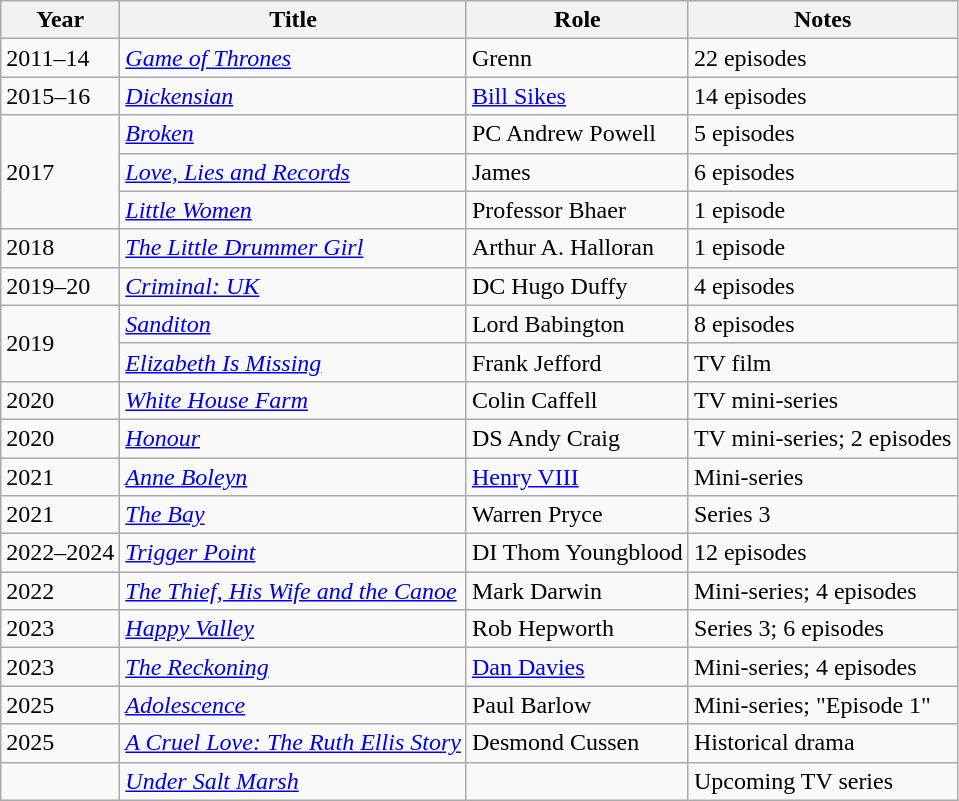<table class="wikitable sortable">
<tr>
<th>Year</th>
<th>Title</th>
<th>Role</th>
<th>Notes</th>
</tr>
<tr>
<td>2011–14</td>
<td><em><a href='#'>Game of Thrones</a></em></td>
<td>Grenn</td>
<td>22 episodes</td>
</tr>
<tr>
<td>2015–16</td>
<td><em><a href='#'>Dickensian</a></em></td>
<td><a href='#'>Bill Sikes</a></td>
<td>14 episodes</td>
</tr>
<tr>
<td rowspan="3">2017</td>
<td><em><a href='#'>Broken</a></em></td>
<td>PC Andrew Powell</td>
<td>5 episodes</td>
</tr>
<tr>
<td><em><a href='#'>Love, Lies and Records</a></em></td>
<td>James</td>
<td>6 episodes</td>
</tr>
<tr>
<td><em><a href='#'>Little Women</a></em></td>
<td>Professor Bhaer</td>
<td>1 episode</td>
</tr>
<tr>
<td>2018</td>
<td><em><a href='#'>The Little Drummer Girl</a></em></td>
<td>Arthur A. Halloran</td>
<td>1 episode</td>
</tr>
<tr>
<td>2019–20</td>
<td><em><a href='#'>Criminal: UK</a></em></td>
<td>DC Hugo Duffy</td>
<td>4 episodes</td>
</tr>
<tr>
<td rowspan="2">2019</td>
<td><em><a href='#'>Sanditon</a></em></td>
<td>Lord Babington</td>
<td>8 episodes</td>
</tr>
<tr>
<td><em><a href='#'>Elizabeth Is Missing</a></em></td>
<td>Frank Jefford</td>
<td>TV film</td>
</tr>
<tr>
<td>2020</td>
<td><em><a href='#'>White House Farm</a></em></td>
<td>Colin Caffell</td>
<td>TV mini-series</td>
</tr>
<tr>
<td>2020</td>
<td><a href='#'><em>Honour</em></a></td>
<td>DS Andy Craig</td>
<td>TV mini-series; 2 episodes</td>
</tr>
<tr>
<td>2021</td>
<td><em><a href='#'>Anne Boleyn</a></em></td>
<td><a href='#'>Henry VIII</a></td>
<td>Mini-series</td>
</tr>
<tr>
<td>2021</td>
<td><em><a href='#'>The Bay</a></em></td>
<td>Warren Pryce</td>
<td>Series 3</td>
</tr>
<tr>
<td>2022–2024</td>
<td><em><a href='#'>Trigger Point</a></em></td>
<td>DI Thom Youngblood</td>
<td>12 episodes</td>
</tr>
<tr>
<td>2022</td>
<td><em><a href='#'>The Thief, His Wife and the Canoe</a></em></td>
<td>Mark Darwin</td>
<td>Mini-series; 4 episodes</td>
</tr>
<tr>
<td>2023</td>
<td><em><a href='#'>Happy Valley</a></em></td>
<td>Rob Hepworth</td>
<td>Series 3; 6 episodes</td>
</tr>
<tr>
<td>2023</td>
<td><em><a href='#'>The Reckoning</a></em></td>
<td><a href='#'>Dan Davies</a></td>
<td>Mini-series; 4 episodes</td>
</tr>
<tr>
<td>2025</td>
<td><em><a href='#'>Adolescence</a></em></td>
<td>Paul Barlow</td>
<td>Mini-series; "Episode 1"</td>
</tr>
<tr>
<td>2025</td>
<td><em><a href='#'>A Cruel Love: The Ruth Ellis Story</a></em></td>
<td>Desmond Cussen</td>
<td>Historical drama</td>
</tr>
<tr>
<td></td>
<td><em><a href='#'>Under Salt Marsh</a></em></td>
<td></td>
<td>Upcoming TV series</td>
</tr>
</table>
